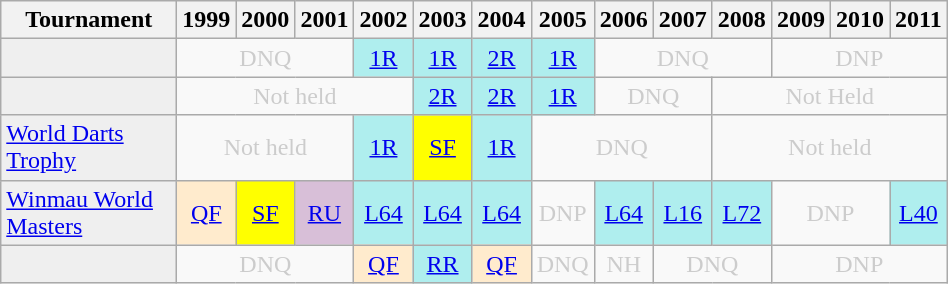<table class="wikitable" style="width:50%; margin:0">
<tr>
<th>Tournament</th>
<th>1999</th>
<th>2000</th>
<th>2001</th>
<th>2002</th>
<th>2003</th>
<th>2004</th>
<th>2005</th>
<th>2006</th>
<th>2007</th>
<th>2008</th>
<th>2009</th>
<th>2010</th>
<th>2011</th>
</tr>
<tr>
<td style="background:#efefef;"></td>
<td colspan="3" style="text-align:center; color:#ccc;">DNQ</td>
<td style="text-align:center; background:#afeeee;"><a href='#'>1R</a></td>
<td style="text-align:center; background:#afeeee;"><a href='#'>1R</a></td>
<td style="text-align:center; background:#afeeee;"><a href='#'>2R</a></td>
<td style="text-align:center; background:#afeeee;"><a href='#'>1R</a></td>
<td colspan="3" style="text-align:center; color:#ccc;">DNQ</td>
<td colspan="3" style="text-align:center; color:#ccc;">DNP</td>
</tr>
<tr>
<td style="background:#efefef;"></td>
<td colspan="4" style="text-align:center; color:#ccc;">Not held</td>
<td style="text-align:center; background:#afeeee;"><a href='#'>2R</a></td>
<td style="text-align:center; background:#afeeee;"><a href='#'>2R</a></td>
<td style="text-align:center; background:#afeeee;"><a href='#'>1R</a></td>
<td colspan="2" style="text-align:center; color:#ccc;">DNQ</td>
<td colspan="4" style="text-align:center; color:#ccc;">Not Held</td>
</tr>
<tr>
<td style="background:#efefef;"><a href='#'>World Darts Trophy</a></td>
<td colspan="3" style="text-align:center; color:#ccc;">Not held</td>
<td style="text-align:center; background:#afeeee;"><a href='#'>1R</a></td>
<td style="text-align:center; background:yellow;"><a href='#'>SF</a></td>
<td style="text-align:center; background:#afeeee;"><a href='#'>1R</a></td>
<td colspan="3" style="text-align:center; color:#ccc;">DNQ</td>
<td colspan="4" style="text-align:center; color:#ccc;">Not held</td>
</tr>
<tr>
<td style="background:#efefef;"><a href='#'>Winmau World Masters</a></td>
<td style="text-align:center; background:#ffebcd;"><a href='#'>QF</a></td>
<td style="text-align:center; background:yellow;"><a href='#'>SF</a></td>
<td style="text-align:center; background:thistle;"><a href='#'>RU</a></td>
<td style="text-align:center; background:#afeeee;"><a href='#'>L64</a></td>
<td style="text-align:center; background:#afeeee;"><a href='#'>L64</a></td>
<td style="text-align:center; background:#afeeee;"><a href='#'>L64</a></td>
<td colspan="1" style="text-align:center; color:#ccc;">DNP</td>
<td style="text-align:center; background:#afeeee;"><a href='#'>L64</a></td>
<td style="text-align:center; background:#afeeee;"><a href='#'>L16</a></td>
<td style="text-align:center; background:#afeeee;"><a href='#'>L72</a></td>
<td colspan="2" style="text-align:center; color:#ccc;">DNP</td>
<td style="text-align:center; background:#afeeee;"><a href='#'>L40</a></td>
</tr>
<tr>
<td style="background:#efefef;"></td>
<td colspan="3" style="text-align:center; color:#ccc;">DNQ</td>
<td style="text-align:center; background:#ffebcd;"><a href='#'>QF</a></td>
<td style="text-align:center; background:#afeeee;"><a href='#'>RR</a></td>
<td style="text-align:center; background:#ffebcd;"><a href='#'>QF</a></td>
<td colspan="1" style="text-align:center; color:#ccc;">DNQ</td>
<td colspan="1" style="text-align:center; color:#ccc;">NH</td>
<td colspan="2" style="text-align:center; color:#ccc;">DNQ</td>
<td colspan="3" style="text-align:center; color:#ccc;">DNP</td>
</tr>
</table>
